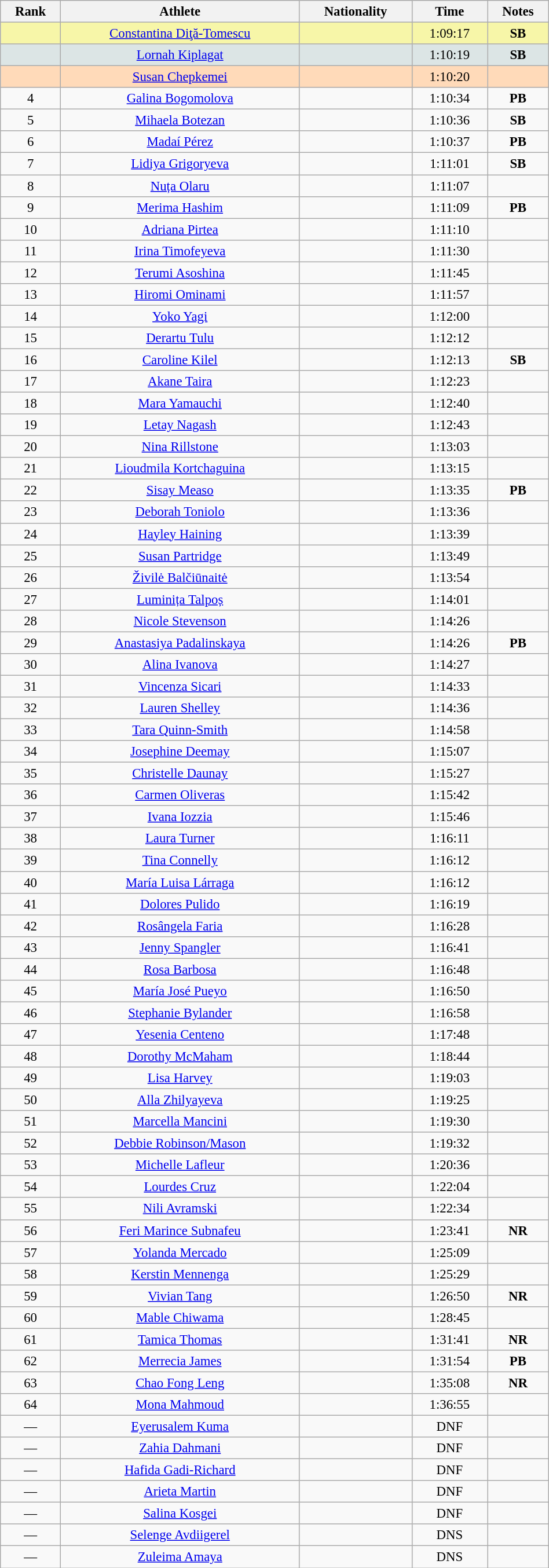<table class="wikitable sortable" style=" text-align:center; font-size:95%;" width="50%">
<tr>
<th>Rank</th>
<th>Athlete</th>
<th>Nationality</th>
<th>Time</th>
<th>Notes</th>
</tr>
<tr bgcolor="#F7F6A8">
<td align=center></td>
<td><a href='#'>Constantina Diţă-Tomescu</a></td>
<td></td>
<td>1:09:17</td>
<td><strong>SB</strong></td>
</tr>
<tr bgcolor="#DCE5E5">
<td align=center></td>
<td><a href='#'>Lornah Kiplagat</a></td>
<td></td>
<td>1:10:19</td>
<td><strong>SB</strong></td>
</tr>
<tr bgcolor="#FFDAB9">
<td align=center></td>
<td><a href='#'>Susan Chepkemei</a></td>
<td></td>
<td>1:10:20</td>
<td></td>
</tr>
<tr>
<td align=center>4</td>
<td><a href='#'>Galina Bogomolova</a></td>
<td></td>
<td>1:10:34</td>
<td><strong>PB</strong></td>
</tr>
<tr>
<td align=center>5</td>
<td><a href='#'>Mihaela Botezan</a></td>
<td></td>
<td>1:10:36</td>
<td><strong>SB</strong></td>
</tr>
<tr>
<td align=center>6</td>
<td><a href='#'>Madaí Pérez</a></td>
<td></td>
<td>1:10:37</td>
<td><strong>PB</strong></td>
</tr>
<tr>
<td align=center>7</td>
<td><a href='#'>Lidiya Grigoryeva</a></td>
<td></td>
<td>1:11:01</td>
<td><strong>SB</strong></td>
</tr>
<tr>
<td align=center>8</td>
<td><a href='#'>Nuța Olaru</a></td>
<td></td>
<td>1:11:07</td>
<td></td>
</tr>
<tr>
<td align=center>9</td>
<td><a href='#'>Merima Hashim</a></td>
<td></td>
<td>1:11:09</td>
<td><strong>PB</strong></td>
</tr>
<tr>
<td align=center>10</td>
<td><a href='#'>Adriana Pirtea</a></td>
<td></td>
<td>1:11:10</td>
<td></td>
</tr>
<tr>
<td align=center>11</td>
<td><a href='#'>Irina Timofeyeva</a></td>
<td></td>
<td>1:11:30</td>
<td></td>
</tr>
<tr>
<td align=center>12</td>
<td><a href='#'>Terumi Asoshina</a></td>
<td></td>
<td>1:11:45</td>
<td></td>
</tr>
<tr>
<td align=center>13</td>
<td><a href='#'>Hiromi Ominami</a></td>
<td></td>
<td>1:11:57</td>
<td></td>
</tr>
<tr>
<td align=center>14</td>
<td><a href='#'>Yoko Yagi</a></td>
<td></td>
<td>1:12:00</td>
<td></td>
</tr>
<tr>
<td align=center>15</td>
<td><a href='#'>Derartu Tulu</a></td>
<td></td>
<td>1:12:12</td>
<td></td>
</tr>
<tr>
<td align=center>16</td>
<td><a href='#'>Caroline Kilel</a></td>
<td></td>
<td>1:12:13</td>
<td><strong>SB</strong></td>
</tr>
<tr>
<td align=center>17</td>
<td><a href='#'>Akane Taira</a></td>
<td></td>
<td>1:12:23</td>
<td></td>
</tr>
<tr>
<td align=center>18</td>
<td><a href='#'>Mara Yamauchi</a></td>
<td></td>
<td>1:12:40</td>
<td></td>
</tr>
<tr>
<td align=center>19</td>
<td><a href='#'>Letay Nagash</a></td>
<td></td>
<td>1:12:43</td>
<td></td>
</tr>
<tr>
<td align=center>20</td>
<td><a href='#'>Nina Rillstone</a></td>
<td></td>
<td>1:13:03</td>
<td></td>
</tr>
<tr>
<td align=center>21</td>
<td><a href='#'>Lioudmila Kortchaguina</a></td>
<td></td>
<td>1:13:15</td>
<td></td>
</tr>
<tr>
<td align=center>22</td>
<td><a href='#'>Sisay Measo</a></td>
<td></td>
<td>1:13:35</td>
<td><strong>PB</strong></td>
</tr>
<tr>
<td align=center>23</td>
<td><a href='#'>Deborah Toniolo</a></td>
<td></td>
<td>1:13:36</td>
<td></td>
</tr>
<tr>
<td align=center>24</td>
<td><a href='#'>Hayley Haining</a></td>
<td></td>
<td>1:13:39</td>
<td></td>
</tr>
<tr>
<td align=center>25</td>
<td><a href='#'>Susan Partridge</a></td>
<td></td>
<td>1:13:49</td>
<td></td>
</tr>
<tr>
<td align=center>26</td>
<td><a href='#'>Živilė Balčiūnaitė</a></td>
<td></td>
<td>1:13:54</td>
<td></td>
</tr>
<tr>
<td align=center>27</td>
<td><a href='#'>Luminița Talpoș</a></td>
<td></td>
<td>1:14:01</td>
<td></td>
</tr>
<tr>
<td align=center>28</td>
<td><a href='#'>Nicole Stevenson</a></td>
<td></td>
<td>1:14:26</td>
<td></td>
</tr>
<tr>
<td align=center>29</td>
<td><a href='#'>Anastasiya Padalinskaya</a></td>
<td></td>
<td>1:14:26</td>
<td><strong>PB</strong></td>
</tr>
<tr>
<td align=center>30</td>
<td><a href='#'>Alina Ivanova</a></td>
<td></td>
<td>1:14:27</td>
<td></td>
</tr>
<tr>
<td align=center>31</td>
<td><a href='#'>Vincenza Sicari</a></td>
<td></td>
<td>1:14:33</td>
<td></td>
</tr>
<tr>
<td align=center>32</td>
<td><a href='#'>Lauren Shelley</a></td>
<td></td>
<td>1:14:36</td>
<td></td>
</tr>
<tr>
<td align=center>33</td>
<td><a href='#'>Tara Quinn-Smith</a></td>
<td></td>
<td>1:14:58</td>
<td></td>
</tr>
<tr>
<td align=center>34</td>
<td><a href='#'>Josephine Deemay</a></td>
<td></td>
<td>1:15:07</td>
<td></td>
</tr>
<tr>
<td align=center>35</td>
<td><a href='#'>Christelle Daunay</a></td>
<td></td>
<td>1:15:27</td>
<td></td>
</tr>
<tr>
<td align=center>36</td>
<td><a href='#'>Carmen Oliveras</a></td>
<td></td>
<td>1:15:42</td>
<td></td>
</tr>
<tr>
<td align=center>37</td>
<td><a href='#'>Ivana Iozzia</a></td>
<td></td>
<td>1:15:46</td>
<td></td>
</tr>
<tr>
<td align=center>38</td>
<td><a href='#'>Laura Turner</a></td>
<td></td>
<td>1:16:11</td>
<td></td>
</tr>
<tr>
<td align=center>39</td>
<td><a href='#'>Tina Connelly</a></td>
<td></td>
<td>1:16:12</td>
<td></td>
</tr>
<tr>
<td align=center>40</td>
<td><a href='#'>María Luisa Lárraga</a></td>
<td></td>
<td>1:16:12</td>
<td></td>
</tr>
<tr>
<td align=center>41</td>
<td><a href='#'>Dolores Pulido</a></td>
<td></td>
<td>1:16:19</td>
<td></td>
</tr>
<tr>
<td align=center>42</td>
<td><a href='#'>Rosângela Faria</a></td>
<td></td>
<td>1:16:28</td>
<td></td>
</tr>
<tr>
<td align=center>43</td>
<td><a href='#'>Jenny Spangler</a></td>
<td></td>
<td>1:16:41</td>
<td></td>
</tr>
<tr>
<td align=center>44</td>
<td><a href='#'>Rosa Barbosa</a></td>
<td></td>
<td>1:16:48</td>
<td></td>
</tr>
<tr>
<td align=center>45</td>
<td><a href='#'>María José Pueyo</a></td>
<td></td>
<td>1:16:50</td>
<td></td>
</tr>
<tr>
<td align=center>46</td>
<td><a href='#'>Stephanie Bylander</a></td>
<td></td>
<td>1:16:58</td>
<td></td>
</tr>
<tr>
<td align=center>47</td>
<td><a href='#'>Yesenia Centeno</a></td>
<td></td>
<td>1:17:48</td>
<td></td>
</tr>
<tr>
<td align=center>48</td>
<td><a href='#'>Dorothy McMaham</a></td>
<td></td>
<td>1:18:44</td>
<td></td>
</tr>
<tr>
<td align=center>49</td>
<td><a href='#'>Lisa Harvey</a></td>
<td></td>
<td>1:19:03</td>
<td></td>
</tr>
<tr>
<td align=center>50</td>
<td><a href='#'>Alla Zhilyayeva</a></td>
<td></td>
<td>1:19:25</td>
<td></td>
</tr>
<tr>
<td align=center>51</td>
<td><a href='#'>Marcella Mancini</a></td>
<td></td>
<td>1:19:30</td>
<td></td>
</tr>
<tr>
<td align=center>52</td>
<td><a href='#'>Debbie Robinson/Mason</a></td>
<td></td>
<td>1:19:32</td>
<td></td>
</tr>
<tr>
<td align=center>53</td>
<td><a href='#'>Michelle Lafleur</a></td>
<td></td>
<td>1:20:36</td>
<td></td>
</tr>
<tr>
<td align=center>54</td>
<td><a href='#'>Lourdes Cruz</a></td>
<td></td>
<td>1:22:04</td>
<td></td>
</tr>
<tr>
<td align=center>55</td>
<td><a href='#'>Nili Avramski</a></td>
<td></td>
<td>1:22:34</td>
<td></td>
</tr>
<tr>
<td align=center>56</td>
<td><a href='#'>Feri Marince Subnafeu</a></td>
<td></td>
<td>1:23:41</td>
<td><strong>NR</strong></td>
</tr>
<tr>
<td align=center>57</td>
<td><a href='#'>Yolanda Mercado</a></td>
<td></td>
<td>1:25:09</td>
<td></td>
</tr>
<tr>
<td align=center>58</td>
<td><a href='#'>Kerstin Mennenga</a></td>
<td></td>
<td>1:25:29</td>
<td></td>
</tr>
<tr>
<td align=center>59</td>
<td><a href='#'>Vivian Tang</a></td>
<td></td>
<td>1:26:50</td>
<td><strong>NR</strong></td>
</tr>
<tr>
<td align=center>60</td>
<td><a href='#'>Mable Chiwama</a></td>
<td></td>
<td>1:28:45</td>
<td></td>
</tr>
<tr>
<td align=center>61</td>
<td><a href='#'>Tamica Thomas</a></td>
<td></td>
<td>1:31:41</td>
<td><strong>NR</strong></td>
</tr>
<tr>
<td align=center>62</td>
<td><a href='#'>Merrecia James</a></td>
<td></td>
<td>1:31:54</td>
<td><strong>PB</strong></td>
</tr>
<tr>
<td align=center>63</td>
<td><a href='#'>Chao Fong Leng</a></td>
<td></td>
<td>1:35:08</td>
<td><strong>NR</strong></td>
</tr>
<tr>
<td align=center>64</td>
<td><a href='#'>Mona Mahmoud</a></td>
<td></td>
<td>1:36:55</td>
<td></td>
</tr>
<tr>
<td align=center>—</td>
<td><a href='#'>Eyerusalem Kuma</a></td>
<td></td>
<td>DNF</td>
<td></td>
</tr>
<tr>
<td align=center>—</td>
<td><a href='#'>Zahia Dahmani</a></td>
<td></td>
<td>DNF</td>
<td></td>
</tr>
<tr>
<td align=center>—</td>
<td><a href='#'>Hafida Gadi-Richard</a></td>
<td></td>
<td>DNF</td>
<td></td>
</tr>
<tr>
<td align=center>—</td>
<td><a href='#'>Arieta Martin</a></td>
<td></td>
<td>DNF</td>
<td></td>
</tr>
<tr>
<td align=center>—</td>
<td><a href='#'>Salina Kosgei</a></td>
<td></td>
<td>DNF</td>
<td></td>
</tr>
<tr>
<td align=center>—</td>
<td><a href='#'>Selenge Avdiigerel</a></td>
<td></td>
<td>DNS</td>
<td></td>
</tr>
<tr>
<td align=center>—</td>
<td><a href='#'>Zuleima Amaya</a></td>
<td></td>
<td>DNS</td>
<td></td>
</tr>
</table>
